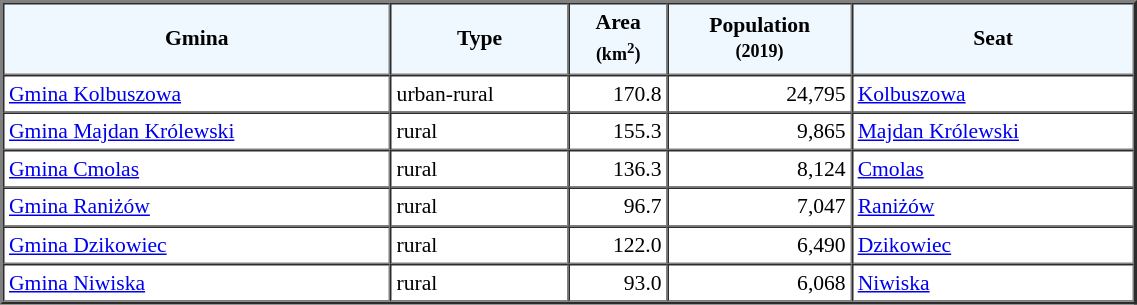<table width="60%" border="2" cellpadding="3" cellspacing="0" style="font-size:90%;line-height:120%;">
<tr bgcolor="F0F8FF">
<td style="text-align:center;"><strong>Gmina</strong></td>
<td style="text-align:center;"><strong>Type</strong></td>
<td style="text-align:center;"><strong>Area<br><small>(km<sup>2</sup>)</small></strong></td>
<td style="text-align:center;"><strong>Population<br><small>(2019)</small></strong></td>
<td style="text-align:center;"><strong>Seat</strong></td>
</tr>
<tr>
<td><a href='#'>Gmina Kolbuszowa</a></td>
<td>urban-rural</td>
<td style="text-align:right;">170.8</td>
<td style="text-align:right;">24,795</td>
<td><a href='#'>Kolbuszowa</a></td>
</tr>
<tr>
<td><a href='#'>Gmina Majdan Królewski</a></td>
<td>rural</td>
<td style="text-align:right;">155.3</td>
<td style="text-align:right;">9,865</td>
<td><a href='#'>Majdan Królewski</a></td>
</tr>
<tr>
<td><a href='#'>Gmina Cmolas</a></td>
<td>rural</td>
<td style="text-align:right;">136.3</td>
<td style="text-align:right;">8,124</td>
<td><a href='#'>Cmolas</a></td>
</tr>
<tr>
<td><a href='#'>Gmina Raniżów</a></td>
<td>rural</td>
<td style="text-align:right;">96.7</td>
<td style="text-align:right;">7,047</td>
<td><a href='#'>Raniżów</a></td>
</tr>
<tr>
<td><a href='#'>Gmina Dzikowiec</a></td>
<td>rural</td>
<td style="text-align:right;">122.0</td>
<td style="text-align:right;">6,490</td>
<td><a href='#'>Dzikowiec</a></td>
</tr>
<tr>
<td><a href='#'>Gmina Niwiska</a></td>
<td>rural</td>
<td style="text-align:right;">93.0</td>
<td style="text-align:right;">6,068</td>
<td><a href='#'>Niwiska</a></td>
</tr>
<tr>
</tr>
</table>
